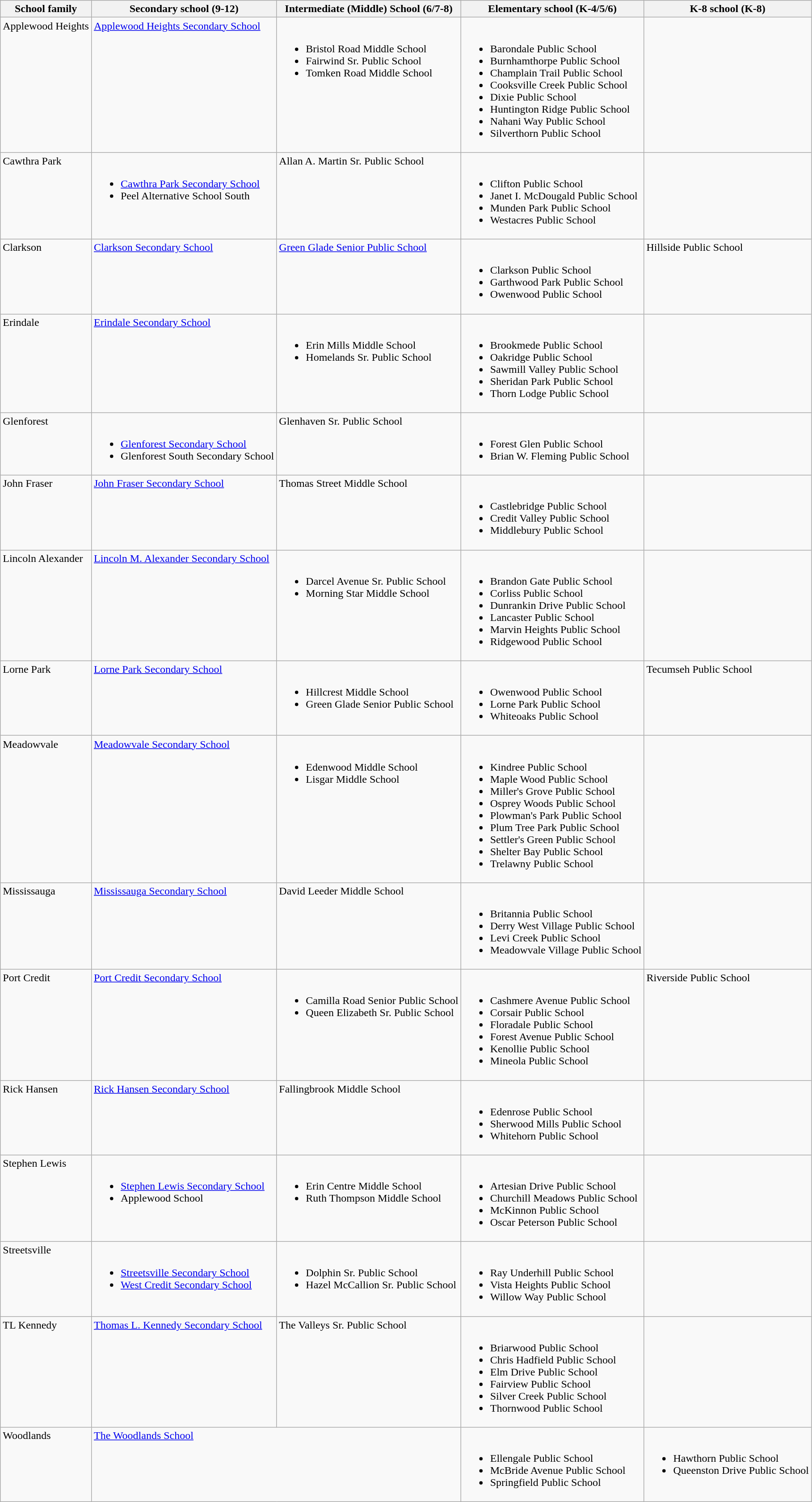<table class="wikitable">
<tr>
<th>School family</th>
<th>Secondary school  (9-12)</th>
<th>Intermediate (Middle) School (6/7-8)</th>
<th>Elementary school (K-4/5/6)</th>
<th>K-8 school (K-8)</th>
</tr>
<tr valign="top">
<td>Applewood Heights</td>
<td><a href='#'>Applewood Heights Secondary School</a></td>
<td><br><ul><li>Bristol Road Middle School</li><li>Fairwind Sr. Public School</li><li>Tomken Road Middle School</li></ul></td>
<td><br><ul><li>Barondale Public School</li><li>Burnhamthorpe Public School</li><li>Champlain Trail Public School</li><li>Cooksville Creek Public School</li><li>Dixie Public School</li><li>Huntington Ridge Public School</li><li>Nahani Way Public School</li><li>Silverthorn Public School</li></ul></td>
</tr>
<tr valign="top">
<td>Cawthra Park</td>
<td><br><ul><li><a href='#'>Cawthra Park Secondary School</a></li><li>Peel Alternative School South</li></ul></td>
<td>Allan A. Martin Sr. Public School</td>
<td><br><ul><li>Clifton Public School</li><li>Janet I. McDougald Public School</li><li>Munden Park Public School</li><li>Westacres Public School</li></ul></td>
<td></td>
</tr>
<tr valign="top">
<td>Clarkson</td>
<td><a href='#'>Clarkson Secondary School</a></td>
<td><a href='#'>Green Glade Senior Public School</a></td>
<td><br><ul><li>Clarkson Public School</li><li>Garthwood Park Public School</li><li>Owenwood Public School</li></ul></td>
<td>Hillside Public School</td>
</tr>
<tr valign="top">
<td>Erindale</td>
<td><a href='#'>Erindale Secondary School</a></td>
<td><br><ul><li>Erin Mills Middle School</li><li>Homelands Sr. Public School</li></ul></td>
<td><br><ul><li>Brookmede Public School</li><li>Oakridge Public School</li><li>Sawmill Valley Public School</li><li>Sheridan Park Public School</li><li>Thorn Lodge Public School</li></ul></td>
<td></td>
</tr>
<tr valign="top">
<td>Glenforest</td>
<td><br><ul><li><a href='#'>Glenforest Secondary School</a></li><li>Glenforest South Secondary School</li></ul></td>
<td>Glenhaven Sr. Public School</td>
<td><br><ul><li>Forest Glen Public School</li><li>Brian W. Fleming Public School</li></ul></td>
<td></td>
</tr>
<tr valign="top">
<td>John Fraser</td>
<td><a href='#'>John Fraser Secondary School</a></td>
<td>Thomas Street Middle School</td>
<td><br><ul><li>Castlebridge Public School</li><li>Credit Valley Public School</li><li>Middlebury Public School</li></ul></td>
<td></td>
</tr>
<tr valign="top">
<td>Lincoln Alexander</td>
<td><a href='#'>Lincoln M. Alexander Secondary School</a></td>
<td><br><ul><li>Darcel Avenue Sr. Public School</li><li>Morning Star Middle School</li></ul></td>
<td><br><ul><li>Brandon Gate Public School</li><li>Corliss Public School</li><li>Dunrankin Drive Public School</li><li>Lancaster Public School</li><li>Marvin Heights Public School</li><li>Ridgewood Public School</li></ul></td>
<td></td>
</tr>
<tr valign="top">
<td>Lorne Park</td>
<td><a href='#'>Lorne Park Secondary School</a></td>
<td><br><ul><li>Hillcrest Middle School</li><li>Green Glade Senior Public School</li></ul></td>
<td><br><ul><li>Owenwood Public School</li><li>Lorne Park Public School</li><li>Whiteoaks Public School</li></ul></td>
<td>Tecumseh Public School</td>
</tr>
<tr valign="top">
<td>Meadowvale</td>
<td><a href='#'>Meadowvale Secondary School</a></td>
<td><br><ul><li>Edenwood Middle School</li><li>Lisgar Middle School</li></ul></td>
<td><br><ul><li>Kindree Public School</li><li>Maple Wood Public School</li><li>Miller's Grove Public School</li><li>Osprey Woods Public School</li><li>Plowman's Park Public School</li><li>Plum Tree Park Public School</li><li>Settler's Green Public School</li><li>Shelter Bay Public School</li><li>Trelawny Public School</li></ul></td>
<td></td>
</tr>
<tr valign="top">
<td>Mississauga</td>
<td><a href='#'>Mississauga Secondary School</a></td>
<td>David Leeder Middle School</td>
<td><br><ul><li>Britannia Public School</li><li>Derry West Village Public School</li><li>Levi Creek Public School</li><li>Meadowvale Village Public School</li></ul></td>
<td></td>
</tr>
<tr valign="top">
<td>Port Credit</td>
<td><a href='#'>Port Credit Secondary School</a></td>
<td><br><ul><li>Camilla Road Senior Public School</li><li>Queen Elizabeth Sr. Public School</li></ul></td>
<td><br><ul><li>Cashmere Avenue Public School</li><li>Corsair Public School</li><li>Floradale Public School</li><li>Forest Avenue Public School</li><li>Kenollie Public School</li><li>Mineola Public School</li></ul></td>
<td>Riverside Public School</td>
</tr>
<tr valign="top">
<td>Rick Hansen</td>
<td><a href='#'>Rick Hansen Secondary School</a></td>
<td>Fallingbrook Middle School</td>
<td><br><ul><li>Edenrose Public School</li><li>Sherwood Mills Public School</li><li>Whitehorn Public School</li></ul></td>
<td></td>
</tr>
<tr valign="top">
<td>Stephen Lewis</td>
<td><br><ul><li><a href='#'>Stephen Lewis Secondary School</a></li><li>Applewood School</li></ul></td>
<td><br><ul><li>Erin Centre Middle School</li><li>Ruth Thompson Middle School</li></ul></td>
<td><br><ul><li>Artesian Drive Public School</li><li>Churchill Meadows Public School</li><li>McKinnon Public School</li><li>Oscar Peterson Public School</li></ul></td>
<td></td>
</tr>
<tr valign="top">
<td>Streetsville</td>
<td><br><ul><li><a href='#'>Streetsville Secondary School</a></li><li><a href='#'>West Credit Secondary School</a></li></ul></td>
<td><br><ul><li>Dolphin Sr. Public School</li><li>Hazel McCallion Sr. Public School</li></ul></td>
<td><br><ul><li>Ray Underhill Public School</li><li>Vista Heights Public School</li><li>Willow Way Public School</li></ul></td>
<td></td>
</tr>
<tr valign="top">
<td>TL Kennedy</td>
<td><a href='#'>Thomas L. Kennedy Secondary School</a></td>
<td>The Valleys Sr. Public School</td>
<td><br><ul><li>Briarwood Public School</li><li>Chris Hadfield Public School</li><li>Elm Drive Public School</li><li>Fairview Public School</li><li>Silver Creek Public School</li><li>Thornwood Public School</li></ul></td>
<td></td>
</tr>
<tr valign="top">
<td>Woodlands</td>
<td colspan=2><a href='#'>The Woodlands School</a></td>
<td><br><ul><li>Ellengale Public School</li><li>McBride Avenue Public School</li><li>Springfield Public School</li></ul></td>
<td><br><ul><li>Hawthorn Public School</li><li>Queenston Drive Public School</li></ul></td>
</tr>
</table>
